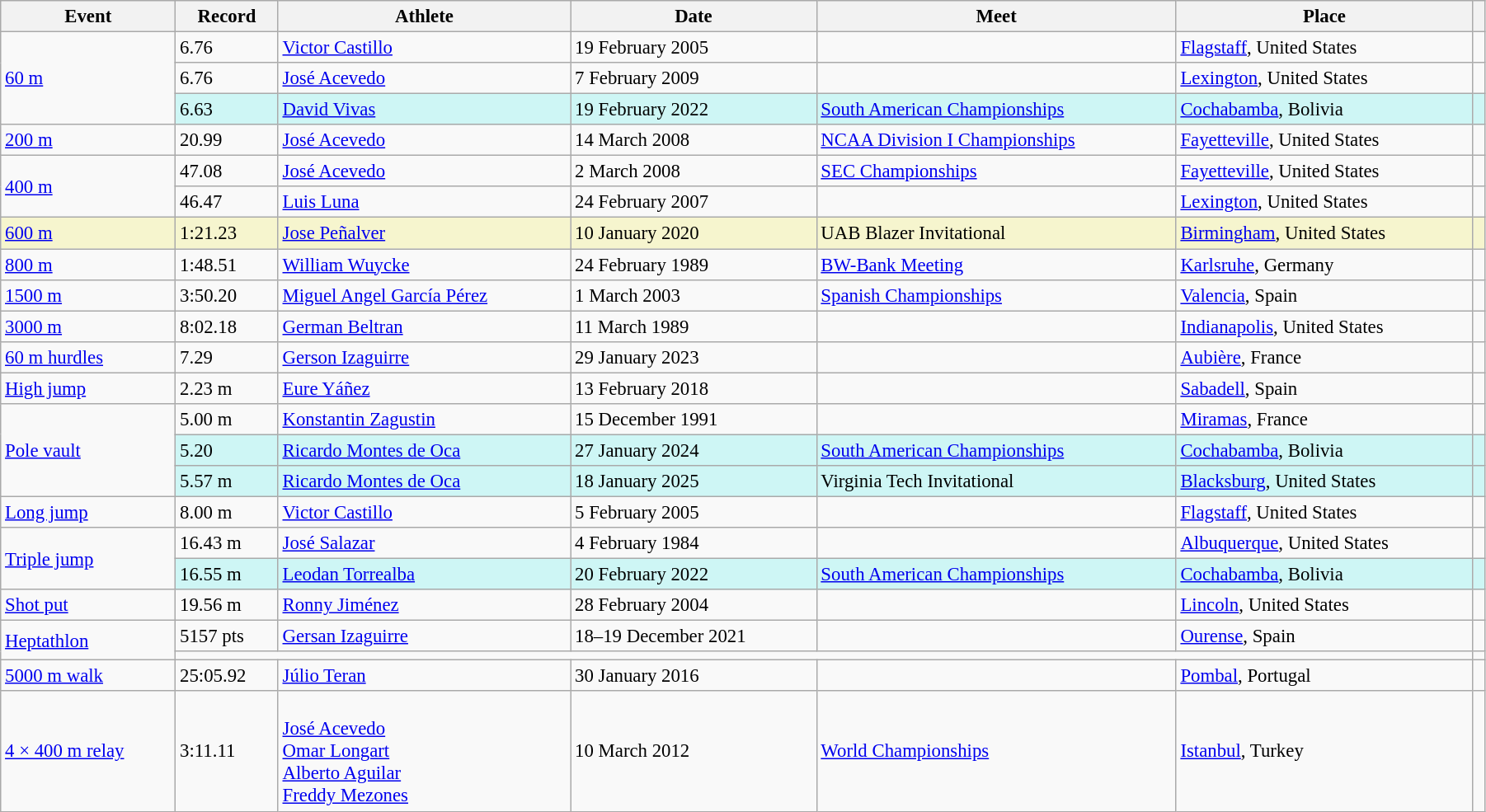<table class="wikitable" style="font-size:95%; width: 95%;">
<tr>
<th>Event</th>
<th>Record</th>
<th>Athlete</th>
<th>Date</th>
<th>Meet</th>
<th>Place</th>
<th></th>
</tr>
<tr>
<td rowspan=3><a href='#'>60 m</a></td>
<td>6.76 </td>
<td><a href='#'>Victor Castillo</a></td>
<td>19 February 2005</td>
<td></td>
<td><a href='#'>Flagstaff</a>, United States</td>
<td></td>
</tr>
<tr>
<td>6.76</td>
<td><a href='#'>José Acevedo</a></td>
<td>7 February 2009</td>
<td></td>
<td><a href='#'>Lexington</a>, United States</td>
<td></td>
</tr>
<tr bgcolor=#CEF6F5>
<td>6.63 </td>
<td><a href='#'>David Vivas</a></td>
<td>19 February 2022</td>
<td><a href='#'>South American Championships</a></td>
<td><a href='#'>Cochabamba</a>, Bolivia</td>
<td></td>
</tr>
<tr>
<td><a href='#'>200 m</a></td>
<td>20.99</td>
<td><a href='#'>José Acevedo</a></td>
<td>14 March 2008</td>
<td><a href='#'>NCAA Division I Championships</a></td>
<td><a href='#'>Fayetteville</a>, United States</td>
<td></td>
</tr>
<tr>
<td rowspan=2><a href='#'>400 m</a></td>
<td>47.08</td>
<td><a href='#'>José Acevedo</a></td>
<td>2 March 2008</td>
<td><a href='#'>SEC Championships</a></td>
<td><a href='#'>Fayetteville</a>, United States</td>
<td></td>
</tr>
<tr>
<td>46.47 </td>
<td><a href='#'>Luis Luna</a></td>
<td>24 February 2007</td>
<td></td>
<td><a href='#'>Lexington</a>, United States</td>
<td></td>
</tr>
<tr style="background:#f6F5CE;">
<td><a href='#'>600 m</a></td>
<td>1:21.23</td>
<td><a href='#'>Jose Peñalver</a></td>
<td>10 January 2020</td>
<td>UAB Blazer Invitational</td>
<td><a href='#'>Birmingham</a>, United States</td>
<td></td>
</tr>
<tr>
<td><a href='#'>800 m</a></td>
<td>1:48.51</td>
<td><a href='#'>William Wuycke</a></td>
<td>24 February 1989</td>
<td><a href='#'>BW-Bank Meeting</a></td>
<td><a href='#'>Karlsruhe</a>, Germany</td>
<td></td>
</tr>
<tr>
<td><a href='#'>1500 m</a></td>
<td>3:50.20</td>
<td><a href='#'>Miguel Angel García Pérez</a></td>
<td>1 March 2003</td>
<td><a href='#'>Spanish Championships</a></td>
<td><a href='#'>Valencia</a>, Spain</td>
<td></td>
</tr>
<tr>
<td><a href='#'>3000 m</a></td>
<td>8:02.18</td>
<td><a href='#'>German Beltran</a></td>
<td>11 March 1989</td>
<td></td>
<td><a href='#'>Indianapolis</a>, United States</td>
<td></td>
</tr>
<tr>
<td><a href='#'>60 m hurdles</a></td>
<td>7.29</td>
<td><a href='#'>Gerson Izaguirre</a></td>
<td>29 January 2023</td>
<td></td>
<td><a href='#'>Aubière</a>, France</td>
<td></td>
</tr>
<tr>
<td><a href='#'>High jump</a></td>
<td>2.23 m</td>
<td><a href='#'>Eure Yáñez</a></td>
<td>13 February 2018</td>
<td></td>
<td><a href='#'>Sabadell</a>, Spain</td>
<td></td>
</tr>
<tr>
<td rowspan=3><a href='#'>Pole vault</a></td>
<td>5.00 m</td>
<td><a href='#'>Konstantin Zagustin</a></td>
<td>15 December 1991</td>
<td></td>
<td><a href='#'>Miramas</a>, France</td>
<td></td>
</tr>
<tr bgcolor=#CEF6F5>
<td>5.20 </td>
<td><a href='#'>Ricardo Montes de Oca</a></td>
<td>27 January 2024</td>
<td><a href='#'>South American Championships</a></td>
<td><a href='#'>Cochabamba</a>, Bolivia</td>
<td></td>
</tr>
<tr bgcolor=#CEF6F5>
<td>5.57 m</td>
<td><a href='#'>Ricardo Montes de Oca</a></td>
<td>18 January 2025</td>
<td>Virginia Tech Invitational</td>
<td><a href='#'>Blacksburg</a>, United States</td>
<td></td>
</tr>
<tr>
<td><a href='#'>Long jump</a></td>
<td>8.00 m </td>
<td><a href='#'>Victor Castillo</a></td>
<td>5 February 2005</td>
<td></td>
<td><a href='#'>Flagstaff</a>, United States</td>
<td></td>
</tr>
<tr>
<td rowspan=2><a href='#'>Triple jump</a></td>
<td>16.43 m </td>
<td><a href='#'>José Salazar</a></td>
<td>4 February 1984</td>
<td></td>
<td><a href='#'>Albuquerque</a>, United States</td>
<td></td>
</tr>
<tr bgcolor=#CEF6F5>
<td>16.55 m </td>
<td><a href='#'>Leodan Torrealba</a></td>
<td>20 February 2022</td>
<td><a href='#'>South American Championships</a></td>
<td><a href='#'>Cochabamba</a>, Bolivia</td>
<td></td>
</tr>
<tr>
<td><a href='#'>Shot put</a></td>
<td>19.56 m</td>
<td><a href='#'>Ronny Jiménez</a></td>
<td>28 February 2004</td>
<td></td>
<td><a href='#'>Lincoln</a>, United States</td>
<td></td>
</tr>
<tr>
<td rowspan=2><a href='#'>Heptathlon</a></td>
<td>5157 pts</td>
<td><a href='#'>Gersan Izaguirre</a></td>
<td>18–19 December 2021</td>
<td></td>
<td><a href='#'>Ourense</a>, Spain</td>
<td></td>
</tr>
<tr>
<td colspan=5></td>
<td></td>
</tr>
<tr>
<td><a href='#'>5000 m walk</a></td>
<td>25:05.92</td>
<td><a href='#'>Júlio Teran</a></td>
<td>30 January 2016</td>
<td></td>
<td><a href='#'>Pombal</a>, Portugal</td>
<td></td>
</tr>
<tr>
<td><a href='#'>4 × 400 m relay</a></td>
<td>3:11.11</td>
<td><br><a href='#'>José Acevedo</a><br><a href='#'>Omar Longart</a><br><a href='#'>Alberto Aguilar</a><br><a href='#'>Freddy Mezones</a></td>
<td>10 March 2012</td>
<td><a href='#'>World Championships</a></td>
<td><a href='#'>Istanbul</a>, Turkey</td>
<td></td>
</tr>
</table>
